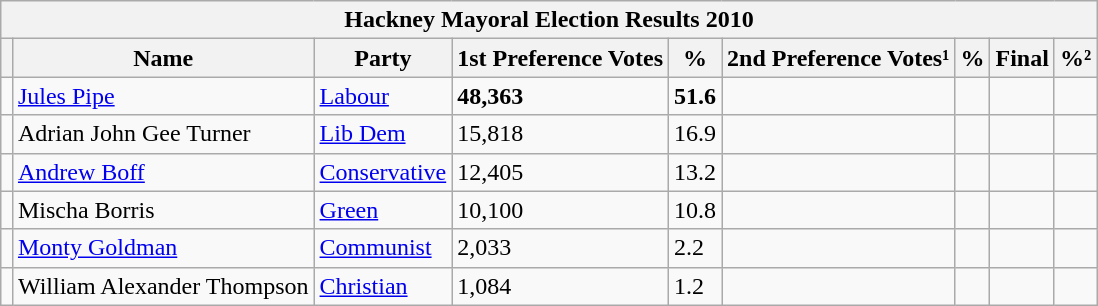<table class="wikitable" style="margin: 1em auto 1em auto">
<tr>
<th colspan="9">Hackney Mayoral Election Results 2010</th>
</tr>
<tr>
<th></th>
<th>Name</th>
<th>Party</th>
<th>1st Preference Votes</th>
<th>%</th>
<th>2nd Preference Votes¹</th>
<th>%</th>
<th>Final</th>
<th>%²</th>
</tr>
<tr>
<td></td>
<td><a href='#'>Jules Pipe</a></td>
<td><a href='#'>Labour</a></td>
<td><strong>48,363</strong></td>
<td><strong>51.6</strong></td>
<td></td>
<td></td>
<td></td>
<td></td>
</tr>
<tr>
<td></td>
<td>Adrian John Gee Turner</td>
<td><a href='#'>Lib Dem</a></td>
<td>15,818</td>
<td>16.9</td>
<td></td>
<td></td>
<td></td>
<td></td>
</tr>
<tr>
<td></td>
<td><a href='#'>Andrew Boff</a></td>
<td><a href='#'>Conservative</a></td>
<td>12,405</td>
<td>13.2</td>
<td></td>
<td></td>
<td></td>
<td></td>
</tr>
<tr>
<td></td>
<td>Mischa Borris</td>
<td><a href='#'>Green</a></td>
<td>10,100</td>
<td>10.8</td>
<td></td>
<td></td>
<td></td>
<td></td>
</tr>
<tr>
<td></td>
<td><a href='#'>Monty Goldman</a></td>
<td><a href='#'>Communist</a></td>
<td>2,033</td>
<td>2.2</td>
<td></td>
<td></td>
<td></td>
<td></td>
</tr>
<tr>
<td></td>
<td>William Alexander Thompson</td>
<td><a href='#'>Christian</a></td>
<td>1,084</td>
<td>1.2</td>
<td></td>
<td></td>
<td></td>
<td></td>
</tr>
</table>
